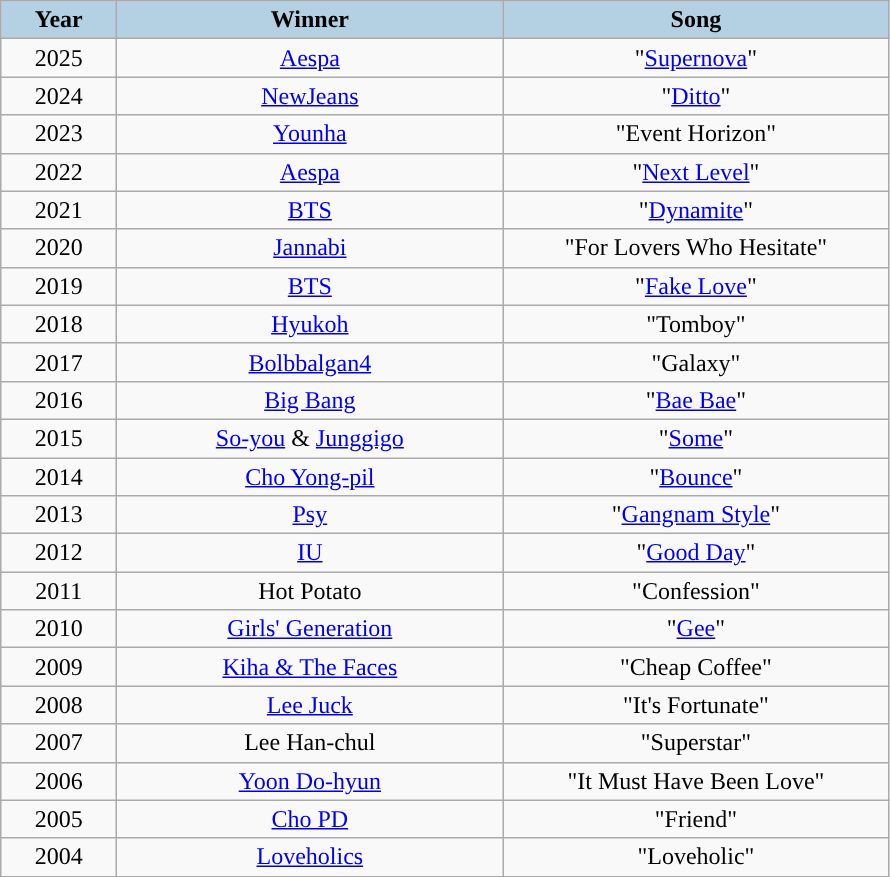<table class="wikitable" style="text-align: center">
<tr>
<th width="70" style="background:#b3d1e3;">Year</th>
<th width="250" style="background:#b3d1e3;">Winner</th>
<th width="250" style="background:#b3d1e3;">Song</th>
</tr>
<tr>
<td>2025</td>
<td><a href='#'>Aespa</a></td>
<td>"<a href='#'>Supernova</a>"</td>
</tr>
<tr>
<td>2024</td>
<td><a href='#'>NewJeans</a></td>
<td>"<a href='#'>Ditto</a>"</td>
</tr>
<tr>
<td>2023</td>
<td><a href='#'>Younha</a></td>
<td>"Event Horizon"</td>
</tr>
<tr>
<td>2022</td>
<td><a href='#'>Aespa</a></td>
<td>"<a href='#'>Next Level</a>"</td>
</tr>
<tr>
<td>2021</td>
<td><a href='#'>BTS</a></td>
<td>"<a href='#'>Dynamite</a>"</td>
</tr>
<tr>
<td>2020</td>
<td><a href='#'>Jannabi</a></td>
<td>"For Lovers Who Hesitate"</td>
</tr>
<tr>
<td>2019</td>
<td><a href='#'>BTS</a></td>
<td>"<a href='#'>Fake Love</a>"</td>
</tr>
<tr>
<td>2018</td>
<td><a href='#'>Hyukoh</a></td>
<td>"Tomboy"</td>
</tr>
<tr>
<td>2017</td>
<td><a href='#'>Bolbbalgan4</a></td>
<td>"Galaxy"</td>
</tr>
<tr>
<td>2016</td>
<td><a href='#'>Big Bang</a></td>
<td>"<a href='#'>Bae Bae</a>"</td>
</tr>
<tr>
<td>2015</td>
<td><a href='#'>So-you</a> & <a href='#'>Junggigo</a></td>
<td>"<a href='#'>Some</a>"</td>
</tr>
<tr>
<td>2014</td>
<td><a href='#'>Cho Yong-pil</a></td>
<td>"<a href='#'>Bounce</a>"</td>
</tr>
<tr>
<td>2013</td>
<td><a href='#'>Psy</a></td>
<td>"<a href='#'>Gangnam Style</a>"</td>
</tr>
<tr>
<td>2012</td>
<td><a href='#'>IU</a></td>
<td>"<a href='#'>Good Day</a>"</td>
</tr>
<tr>
<td>2011</td>
<td>Hot Potato</td>
<td>"Confession"</td>
</tr>
<tr>
<td>2010</td>
<td><a href='#'>Girls' Generation</a></td>
<td>"<a href='#'>Gee</a>"</td>
</tr>
<tr>
<td>2009</td>
<td><a href='#'>Kiha & The Faces</a></td>
<td>"Cheap Coffee"</td>
</tr>
<tr>
<td>2008</td>
<td><a href='#'>Lee Juck</a></td>
<td>"It's Fortunate"</td>
</tr>
<tr>
<td>2007</td>
<td>Lee Han-chul</td>
<td>"Superstar"</td>
</tr>
<tr>
<td>2006</td>
<td><a href='#'>Yoon Do-hyun</a></td>
<td>"It Must Have Been Love"</td>
</tr>
<tr>
<td>2005</td>
<td><a href='#'>Cho PD</a></td>
<td>"Friend"</td>
</tr>
<tr>
<td>2004</td>
<td><a href='#'>Loveholics</a></td>
<td>"Loveholic"</td>
</tr>
</table>
